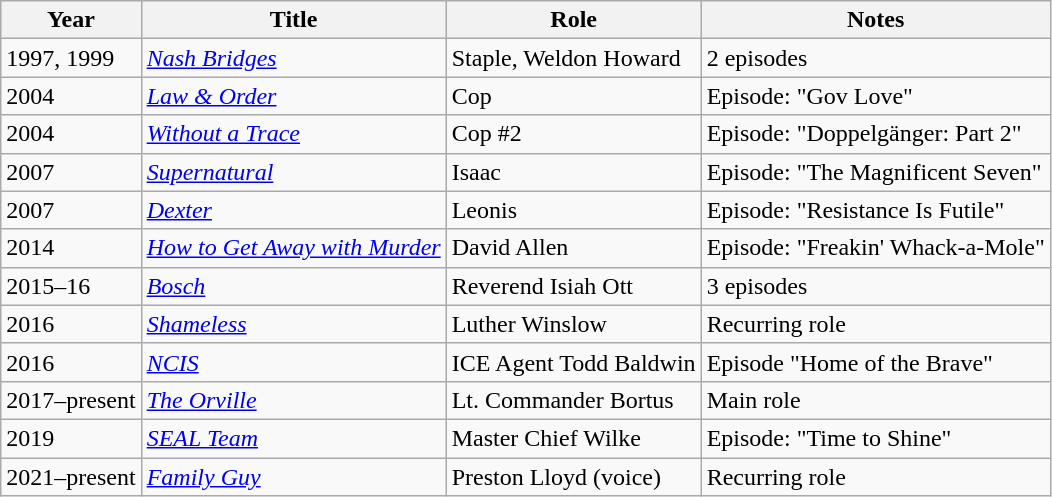<table class="wikitable sortable">
<tr>
<th>Year</th>
<th>Title</th>
<th>Role</th>
<th>Notes</th>
</tr>
<tr>
<td>1997, 1999</td>
<td><em><a href='#'>Nash Bridges</a></em></td>
<td>Staple, Weldon Howard</td>
<td>2 episodes</td>
</tr>
<tr>
<td>2004</td>
<td><em><a href='#'>Law & Order</a></em></td>
<td>Cop</td>
<td>Episode: "Gov Love"</td>
</tr>
<tr>
<td>2004</td>
<td><em><a href='#'>Without a Trace</a></em></td>
<td>Cop #2</td>
<td>Episode: "Doppelgänger: Part 2"</td>
</tr>
<tr>
<td>2007</td>
<td><em><a href='#'>Supernatural</a></em></td>
<td>Isaac</td>
<td>Episode: "The Magnificent Seven"</td>
</tr>
<tr>
<td>2007</td>
<td><em><a href='#'>Dexter</a></em></td>
<td>Leonis</td>
<td>Episode: "Resistance Is Futile"</td>
</tr>
<tr>
<td>2014</td>
<td><em><a href='#'>How to Get Away with Murder</a></em></td>
<td>David Allen</td>
<td>Episode: "Freakin' Whack-a-Mole"</td>
</tr>
<tr>
<td>2015–16</td>
<td><em><a href='#'>Bosch</a></em></td>
<td>Reverend Isiah Ott</td>
<td>3 episodes</td>
</tr>
<tr>
<td>2016</td>
<td><em><a href='#'>Shameless</a></em></td>
<td>Luther Winslow</td>
<td>Recurring role</td>
</tr>
<tr>
<td>2016</td>
<td><em><a href='#'>NCIS</a></em></td>
<td>ICE Agent Todd Baldwin</td>
<td>Episode "Home of the Brave"</td>
</tr>
<tr>
<td>2017–present</td>
<td><em><a href='#'>The Orville</a></em></td>
<td>Lt. Commander Bortus</td>
<td>Main role</td>
</tr>
<tr>
<td>2019</td>
<td><em><a href='#'>SEAL Team</a></em></td>
<td>Master Chief Wilke</td>
<td>Episode: "Time to Shine"</td>
</tr>
<tr>
<td>2021–present</td>
<td><em><a href='#'>Family Guy</a></em></td>
<td>Preston Lloyd (voice)</td>
<td>Recurring role</td>
</tr>
</table>
